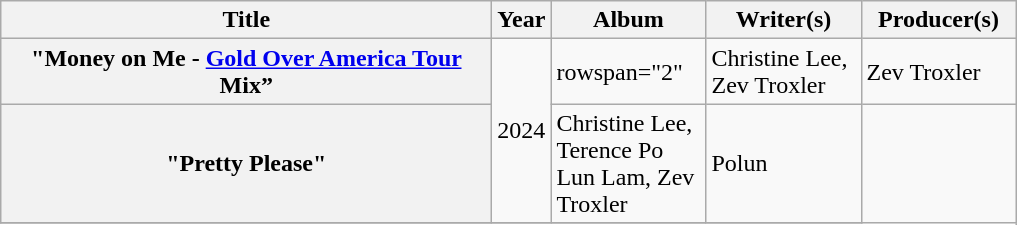<table class="wikitable plainrowheaders" style="text-align:left;">
<tr>
<th scope="col"  style="width:20em;">Title</th>
<th scope="col"  style="width:2em;">Year</th>
<th scope="col"  style="width:6em;">Album</th>
<th scope="col"  style="width:6em;">Writer(s)</th>
<th scope="col"  style="width:6em;">Producer(s)</th>
</tr>
<tr>
<th scope="row">"Money on Me - <a href='#'>Gold Over America Tour</a> Mix”</th>
<td rowspan="2">2024</td>
<td>rowspan="2"</td>
<td>Christine Lee, Zev Troxler</td>
<td>Zev Troxler</td>
</tr>
<tr>
<th scope="row">"Pretty Please"</th>
<td>Christine Lee, Terence Po Lun Lam, Zev Troxler</td>
<td>Polun</td>
</tr>
<tr>
</tr>
</table>
